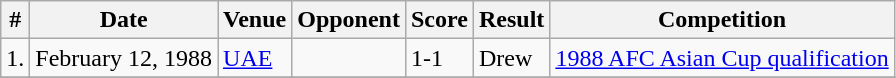<table class="wikitable">
<tr>
<th>#</th>
<th>Date</th>
<th>Venue</th>
<th>Opponent</th>
<th>Score</th>
<th>Result</th>
<th>Competition</th>
</tr>
<tr>
<td>1.</td>
<td>February 12, 1988</td>
<td><a href='#'>UAE</a></td>
<td></td>
<td>1-1</td>
<td>Drew</td>
<td><a href='#'>1988 AFC Asian Cup qualification</a></td>
</tr>
<tr>
</tr>
</table>
